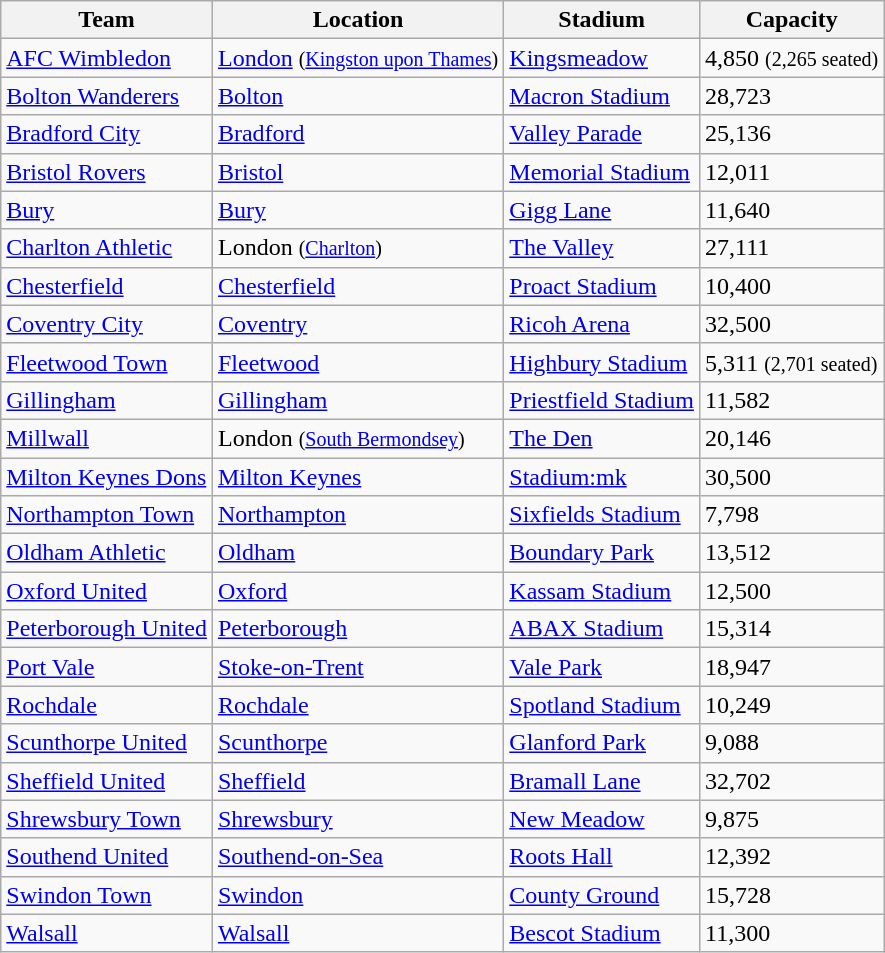<table class="wikitable sortable">
<tr>
<th>Team</th>
<th>Location</th>
<th>Stadium</th>
<th data-sort-type="number">Capacity</th>
</tr>
<tr>
<td><a href='#'>AFC Wimbledon</a></td>
<td><a href='#'>London</a> <small>(<a href='#'>Kingston upon Thames</a>)</small></td>
<td><a href='#'>Kingsmeadow</a></td>
<td>4,850 <small>(2,265 seated)</small></td>
</tr>
<tr>
<td><a href='#'>Bolton Wanderers</a></td>
<td><a href='#'>Bolton</a></td>
<td><a href='#'>Macron Stadium</a></td>
<td>28,723</td>
</tr>
<tr>
<td><a href='#'>Bradford City</a></td>
<td><a href='#'>Bradford</a></td>
<td><a href='#'>Valley Parade</a></td>
<td>25,136</td>
</tr>
<tr>
<td><a href='#'>Bristol Rovers</a></td>
<td><a href='#'>Bristol</a></td>
<td><a href='#'>Memorial Stadium</a></td>
<td>12,011</td>
</tr>
<tr>
<td><a href='#'>Bury</a></td>
<td><a href='#'>Bury</a></td>
<td><a href='#'>Gigg Lane</a></td>
<td>11,640</td>
</tr>
<tr>
<td><a href='#'>Charlton Athletic</a></td>
<td>London <small>(<a href='#'>Charlton</a>)</small></td>
<td><a href='#'>The Valley</a></td>
<td>27,111</td>
</tr>
<tr>
<td><a href='#'>Chesterfield</a></td>
<td><a href='#'>Chesterfield</a></td>
<td><a href='#'>Proact Stadium</a></td>
<td>10,400</td>
</tr>
<tr>
<td><a href='#'>Coventry City</a></td>
<td><a href='#'>Coventry</a></td>
<td><a href='#'>Ricoh Arena</a></td>
<td>32,500</td>
</tr>
<tr>
<td><a href='#'>Fleetwood Town</a></td>
<td><a href='#'>Fleetwood</a></td>
<td><a href='#'>Highbury Stadium</a></td>
<td>5,311 <small>(2,701 seated)</small></td>
</tr>
<tr>
<td><a href='#'>Gillingham</a></td>
<td><a href='#'>Gillingham</a></td>
<td><a href='#'>Priestfield Stadium</a></td>
<td>11,582</td>
</tr>
<tr>
<td><a href='#'>Millwall</a></td>
<td>London <small>(<a href='#'>South Bermondsey</a>)</small></td>
<td><a href='#'>The Den</a></td>
<td>20,146</td>
</tr>
<tr>
<td><a href='#'>Milton Keynes Dons</a></td>
<td><a href='#'>Milton Keynes</a></td>
<td><a href='#'>Stadium:mk</a></td>
<td>30,500</td>
</tr>
<tr>
<td><a href='#'>Northampton Town</a></td>
<td><a href='#'>Northampton</a></td>
<td><a href='#'>Sixfields Stadium</a></td>
<td>7,798</td>
</tr>
<tr>
<td><a href='#'>Oldham Athletic</a></td>
<td><a href='#'>Oldham</a></td>
<td><a href='#'>Boundary Park</a></td>
<td>13,512</td>
</tr>
<tr>
<td><a href='#'>Oxford United</a></td>
<td><a href='#'>Oxford</a></td>
<td><a href='#'>Kassam Stadium</a></td>
<td>12,500</td>
</tr>
<tr>
<td><a href='#'>Peterborough United</a></td>
<td><a href='#'>Peterborough</a></td>
<td><a href='#'>ABAX Stadium</a></td>
<td>15,314</td>
</tr>
<tr>
<td><a href='#'>Port Vale</a></td>
<td><a href='#'>Stoke-on-Trent</a></td>
<td><a href='#'>Vale Park</a></td>
<td>18,947</td>
</tr>
<tr>
<td><a href='#'>Rochdale</a></td>
<td><a href='#'>Rochdale</a></td>
<td><a href='#'>Spotland Stadium</a></td>
<td>10,249</td>
</tr>
<tr>
<td><a href='#'>Scunthorpe United</a></td>
<td><a href='#'>Scunthorpe</a></td>
<td><a href='#'>Glanford Park</a></td>
<td>9,088</td>
</tr>
<tr>
<td><a href='#'>Sheffield United</a></td>
<td><a href='#'>Sheffield</a></td>
<td><a href='#'>Bramall Lane</a></td>
<td>32,702</td>
</tr>
<tr>
<td><a href='#'>Shrewsbury Town</a></td>
<td><a href='#'>Shrewsbury</a></td>
<td><a href='#'>New Meadow</a></td>
<td>9,875</td>
</tr>
<tr>
<td><a href='#'>Southend United</a></td>
<td><a href='#'>Southend-on-Sea</a></td>
<td><a href='#'>Roots Hall</a></td>
<td>12,392</td>
</tr>
<tr>
<td><a href='#'>Swindon Town</a></td>
<td><a href='#'>Swindon</a></td>
<td><a href='#'>County Ground</a></td>
<td>15,728</td>
</tr>
<tr>
<td><a href='#'>Walsall</a></td>
<td><a href='#'>Walsall</a></td>
<td><a href='#'>Bescot Stadium</a></td>
<td>11,300</td>
</tr>
</table>
